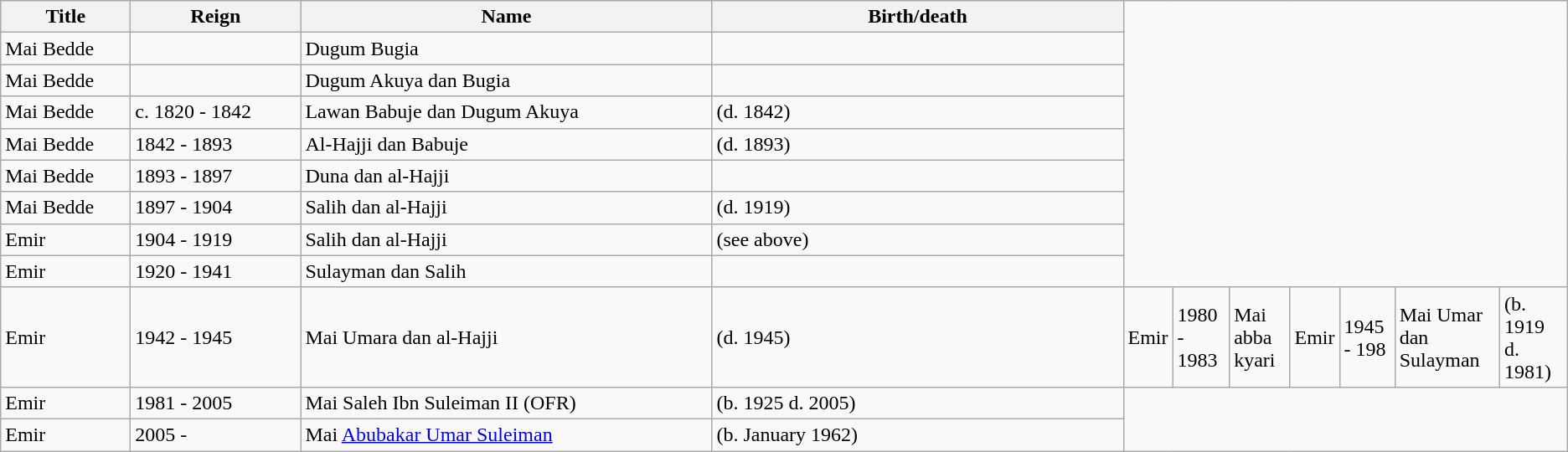<table class=wikitable>
<tr>
<th style="width:6em;">Title</th>
<th style="width:8em;">Reign</th>
<th style="width:20em;">Name</th>
<th style="width:20em;">Birth/death</th>
</tr>
<tr>
<td>Mai Bedde</td>
<td></td>
<td>Dugum Bugia</td>
<td></td>
</tr>
<tr>
<td>Mai Bedde</td>
<td></td>
<td>Dugum Akuya dan Bugia</td>
<td></td>
</tr>
<tr>
<td>Mai Bedde</td>
<td>c. 1820 - 1842</td>
<td>Lawan Babuje dan Dugum Akuya</td>
<td>(d. 1842)</td>
</tr>
<tr>
<td>Mai Bedde</td>
<td>1842 - 1893</td>
<td>Al-Hajji dan Babuje</td>
<td>(d. 1893)</td>
</tr>
<tr>
<td>Mai Bedde</td>
<td>1893 - 1897</td>
<td>Duna dan al-Hajji</td>
<td></td>
</tr>
<tr>
<td>Mai Bedde</td>
<td>1897 - 1904</td>
<td>Salih dan al-Hajji</td>
<td>(d. 1919)</td>
</tr>
<tr>
<td>Emir</td>
<td>1904 - 1919</td>
<td>Salih dan al-Hajji</td>
<td>(see above)</td>
</tr>
<tr>
<td>Emir</td>
<td>1920 - 1941</td>
<td>Sulayman dan Salih</td>
<td></td>
</tr>
<tr>
<td>Emir</td>
<td>1942 - 1945</td>
<td>Mai Umara dan al-Hajji</td>
<td>(d. 1945)</td>
<td>Emir</td>
<td>1980 - 1983</td>
<td>Mai abba kyari</td>
<td>Emir</td>
<td>1945 - 198</td>
<td>Mai Umar dan Sulayman</td>
<td>(b. 1919 d. 1981)</td>
</tr>
<tr>
<td>Emir</td>
<td>1981 - 2005</td>
<td>Mai Saleh Ibn Suleiman II (OFR)</td>
<td>(b. 1925 d. 2005)</td>
</tr>
<tr>
<td>Emir</td>
<td>2005 -</td>
<td>Mai <a href='#'>Abubakar Umar Suleiman</a></td>
<td>(b. January 1962)</td>
</tr>
</table>
